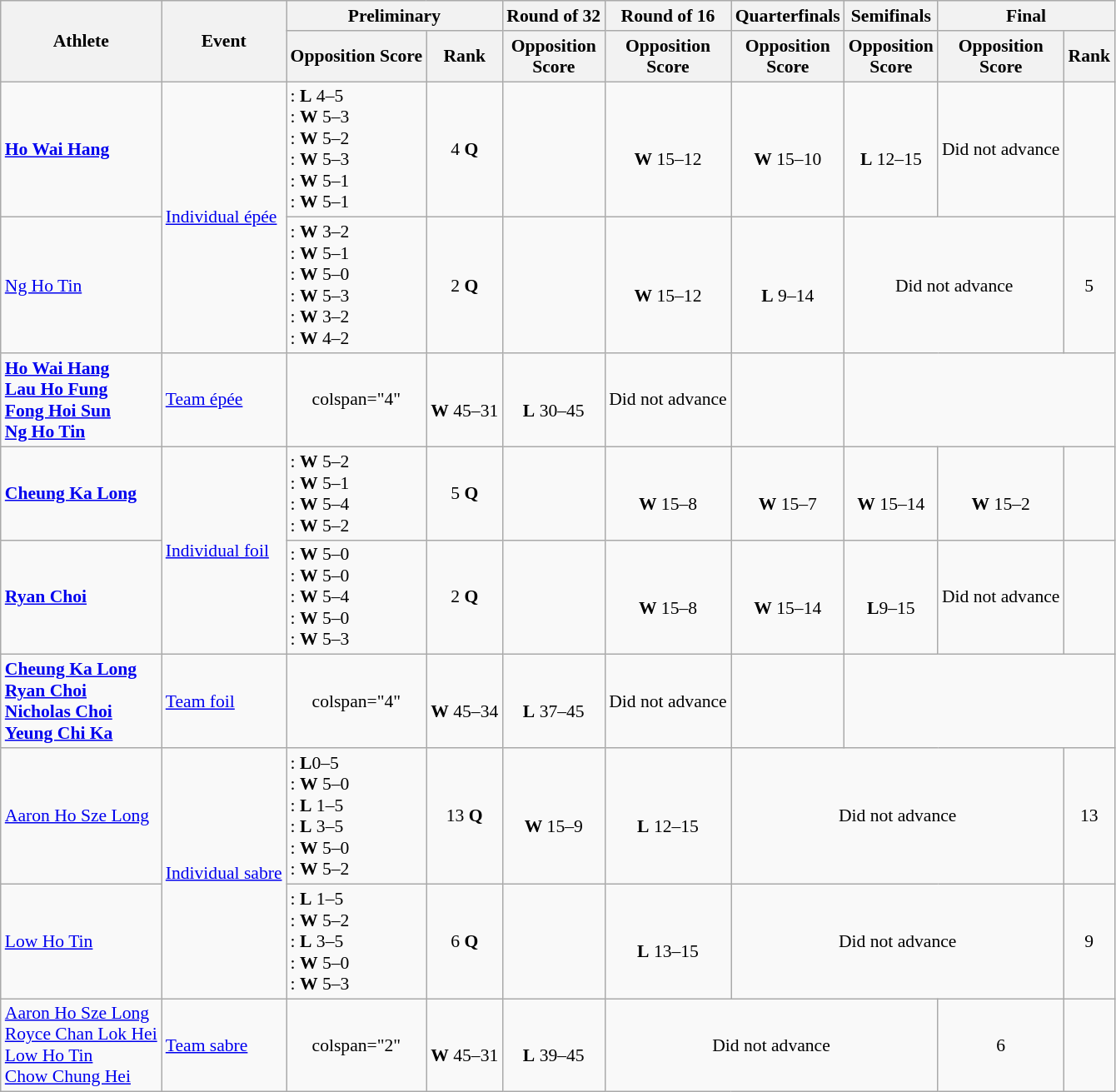<table class=wikitable style=font-size:90%;text-align:center>
<tr>
<th rowspan="2">Athlete</th>
<th rowspan="2">Event</th>
<th colspan="2">Preliminary</th>
<th>Round of 32</th>
<th>Round of 16</th>
<th>Quarterfinals</th>
<th>Semifinals</th>
<th colspan="2">Final</th>
</tr>
<tr>
<th>Opposition Score</th>
<th>Rank</th>
<th>Opposition<br>Score</th>
<th>Opposition<br>Score</th>
<th>Opposition<br>Score</th>
<th>Opposition<br>Score</th>
<th>Opposition<br>Score</th>
<th>Rank</th>
</tr>
<tr>
<td align=left><strong><a href='#'>Ho Wai Hang</a></strong></td>
<td align=left rowspan=2><a href='#'>Individual épée</a></td>
<td align=left>: <strong>L</strong> 4–5<br>: <strong>W</strong> 5–3<br>: <strong>W</strong> 5–2<br>: <strong>W</strong> 5–3<br>: <strong>W</strong> 5–1<br>: <strong>W</strong> 5–1</td>
<td>4 <strong>Q</strong></td>
<td></td>
<td><br><strong>W</strong> 15–12</td>
<td><br><strong>W</strong> 15–10</td>
<td><br><strong>L</strong> 12–15</td>
<td>Did not advance</td>
<td></td>
</tr>
<tr>
<td align=left><a href='#'>Ng Ho Tin</a></td>
<td align=left>: <strong>W</strong> 3–2<br>: <strong>W</strong> 5–1<br>: <strong>W</strong> 5–0<br>: <strong>W</strong> 5–3<br>: <strong>W</strong> 3–2<br>: <strong>W</strong> 4–2</td>
<td>2 <strong>Q</strong></td>
<td></td>
<td><br><strong>W</strong> 15–12</td>
<td><br><strong>L</strong> 9–14</td>
<td colspan="2">Did not advance</td>
<td>5</td>
</tr>
<tr>
<td align=left><strong><a href='#'>Ho Wai Hang</a><br><a href='#'>Lau Ho Fung</a><br><a href='#'>Fong Hoi Sun</a><br><a href='#'>Ng Ho Tin</a></strong></td>
<td align=left><a href='#'>Team épée</a></td>
<td>colspan="4" </td>
<td><br><strong>W</strong> 45–31</td>
<td><br><strong>L</strong> 30–45</td>
<td>Did not advance</td>
<td></td>
</tr>
<tr>
<td align=left><strong><a href='#'>Cheung Ka Long</a></strong></td>
<td align=left rowspan=2><a href='#'>Individual foil</a></td>
<td align=left>: <strong>W</strong> 5–2<br>: <strong>W</strong> 5–1<br>: <strong>W</strong> 5–4<br>: <strong>W</strong> 5–2</td>
<td>5 <strong>Q</strong></td>
<td></td>
<td><br><strong>W</strong> 15–8</td>
<td><br><strong>W</strong> 15–7</td>
<td><br><strong>W</strong> 15–14</td>
<td><br><strong>W</strong> 15–2</td>
<td></td>
</tr>
<tr>
<td align=left><strong><a href='#'>Ryan Choi</a></strong></td>
<td align=left>: <strong>W</strong> 5–0<br>: <strong>W</strong> 5–0<br>: <strong>W</strong> 5–4<br>: <strong>W</strong> 5–0<br>: <strong>W</strong> 5–3</td>
<td>2 <strong>Q</strong></td>
<td></td>
<td><br><strong>W</strong> 15–8</td>
<td><br><strong>W</strong> 15–14</td>
<td><br><strong>L</strong>9–15</td>
<td>Did not advance</td>
<td></td>
</tr>
<tr>
<td align=left><strong><a href='#'>Cheung Ka Long</a><br><a href='#'>Ryan Choi</a><br><a href='#'>Nicholas Choi</a><br><a href='#'>Yeung Chi Ka</a></strong></td>
<td align=left><a href='#'>Team foil</a></td>
<td>colspan="4" </td>
<td><br><strong>W</strong> 45–34</td>
<td><br><strong>L</strong> 37–45</td>
<td>Did not advance</td>
<td></td>
</tr>
<tr>
<td align=left><a href='#'>Aaron Ho Sze Long</a></td>
<td align=left rowspan=2><a href='#'>Individual sabre</a></td>
<td align=left>: <strong>L</strong>0–5<br>: <strong>W</strong> 5–0<br>: <strong>L</strong> 1–5<br>: <strong>L</strong> 3–5<br>: <strong>W</strong> 5–0<br>: <strong>W</strong> 5–2</td>
<td>13 <strong>Q</strong></td>
<td><br><strong>W</strong> 15–9</td>
<td><br><strong>L</strong> 12–15</td>
<td colspan="3">Did not advance</td>
<td>13</td>
</tr>
<tr>
<td align=left><a href='#'>Low Ho Tin</a></td>
<td align=left>: <strong>L</strong> 1–5<br>: <strong>W</strong> 5–2<br>: <strong>L</strong> 3–5<br>: <strong>W</strong> 5–0<br>: <strong>W</strong> 5–3</td>
<td>6 <strong>Q</strong></td>
<td></td>
<td><br><strong>L</strong> 13–15</td>
<td colspan="3">Did not advance</td>
<td>9</td>
</tr>
<tr>
<td align=left><a href='#'>Aaron Ho Sze Long</a><br><a href='#'>Royce Chan Lok Hei</a><br><a href='#'>Low Ho Tin</a><br><a href='#'>Chow Chung Hei</a></td>
<td align=left><a href='#'>Team sabre</a></td>
<td>colspan="2" </td>
<td><br><strong>W</strong> 45–31</td>
<td><br><strong>L</strong> 39–45</td>
<td colspan="3">Did not advance</td>
<td>6</td>
</tr>
</table>
